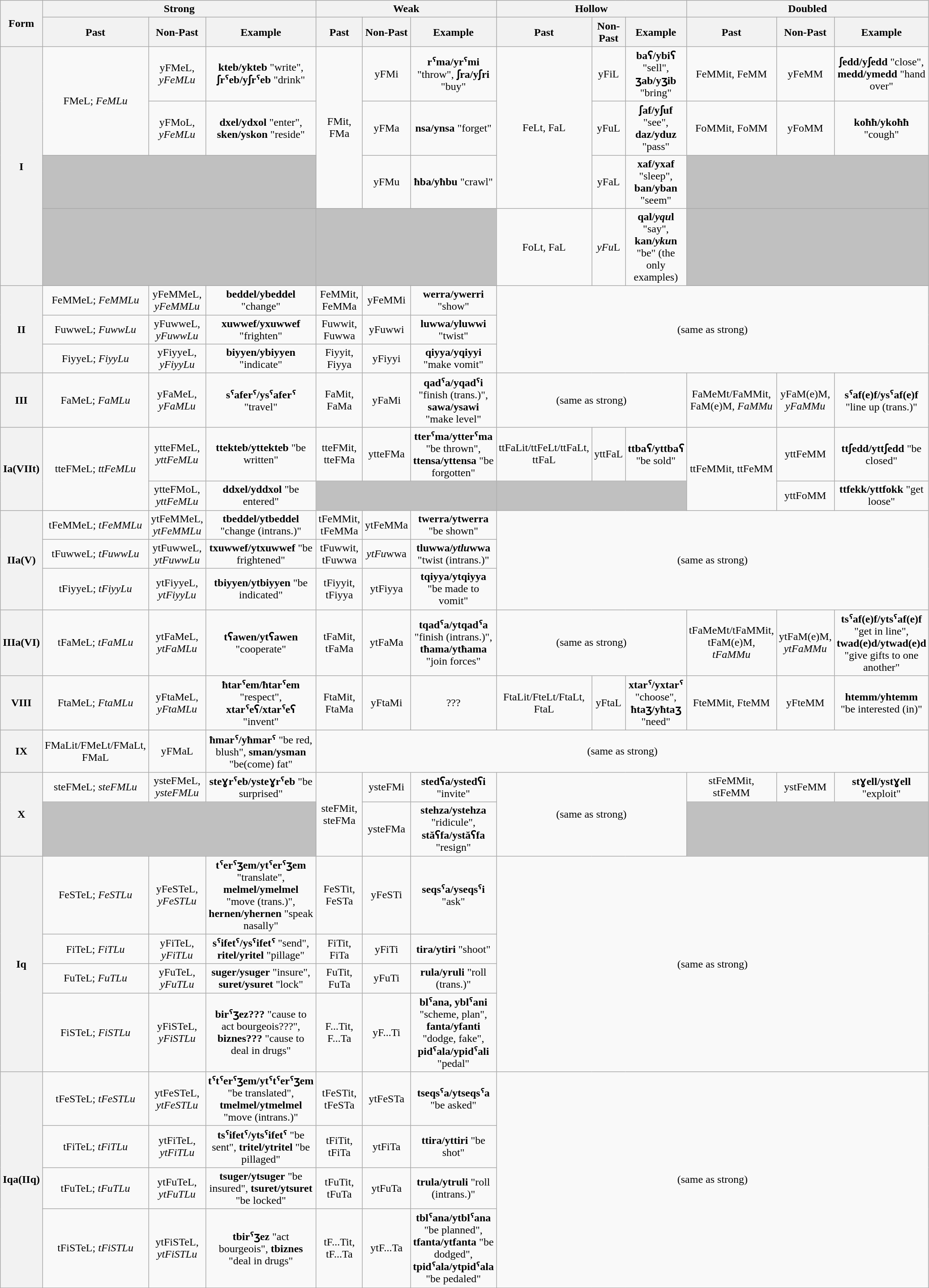<table class="wikitable" style="text-align:center">
<tr>
<th rowspan=2>Form</th>
<th colspan=3>Strong</th>
<th colspan=3>Weak</th>
<th colspan=3>Hollow</th>
<th colspan=3>Doubled</th>
</tr>
<tr>
<th>Past</th>
<th>Non-Past</th>
<th>Example</th>
<th>Past</th>
<th>Non-Past</th>
<th>Example</th>
<th>Past</th>
<th>Non-Past</th>
<th>Example</th>
<th>Past</th>
<th>Non-Past</th>
<th>Example</th>
</tr>
<tr>
<th rowspan=4>I</th>
<td rowspan=2>FMeL; <em>FeMLu</em></td>
<td>yFMeL, <em>yFeMLu</em></td>
<td><strong>kteb/ykteb</strong> "write", <strong>ʃrˤeb/yʃrˤeb</strong> "drink"</td>
<td rowspan=3>FMit, FMa</td>
<td>yFMi</td>
<td><strong>rˤma/yrˤmi</strong> "throw", <strong>ʃra/yʃri</strong> "buy"</td>
<td rowspan=3>FeLt, FaL</td>
<td>yFiL</td>
<td><strong>baʕ/ybiʕ</strong> "sell", <strong>ʒab/yʒib</strong> "bring"</td>
<td>FeMMit, FeMM</td>
<td>yFeMM</td>
<td><strong>ʃedd/yʃedd</strong> "close", <strong>medd/ymedd</strong> "hand over"</td>
</tr>
<tr>
<td>yFMoL, <em>yFeMLu</em></td>
<td><strong>dxel/ydxol</strong> "enter", <strong>sken/yskon</strong> "reside"</td>
<td>yFMa</td>
<td><strong>nsa/ynsa</strong> "forget"</td>
<td>yFuL</td>
<td><strong>ʃaf/yʃuf</strong> "see", <strong>daz/yduz</strong> "pass"</td>
<td>FoMMit, FoMM</td>
<td>yFoMM</td>
<td><strong>koħħ/ykoħħ</strong> "cough"</td>
</tr>
<tr>
<td colspan=3 style=background:silver></td>
<td>yFMu</td>
<td><strong>ħba/yħbu</strong> "crawl"</td>
<td>yFaL</td>
<td><strong>xaf/yxaf</strong> "sleep", <strong>ban/yban</strong> "seem"</td>
<td colspan=3 style=background:silver></td>
</tr>
<tr>
<td colspan=3 style=background:silver></td>
<td colspan=3 style=background:silver></td>
<td>FoLt, FaL</td>
<td><em>yFu</em>L</td>
<td><strong>qal/<em>yqu</em>l</strong> "say", <strong>kan/<em>yku</em>n</strong> "be" (the only examples)</td>
<td colspan=3 style=background:silver></td>
</tr>
<tr>
<th rowspan=3>II</th>
<td>FeMMeL; <em>FeMMLu</em></td>
<td>yFeMMeL, <em>yFeMMLu</em></td>
<td><strong>beddel/ybeddel</strong> "change"</td>
<td>FeMMit, FeMMa</td>
<td>yFeMMi</td>
<td><strong>werra/ywerri</strong> "show"</td>
<td rowspan=3 colspan=6>(same as strong)</td>
</tr>
<tr>
<td>FuwweL; <em>FuwwLu</em></td>
<td>yFuwweL, <em>yFuwwLu</em></td>
<td><strong>xuwwef/yxuwwef</strong> "frighten"</td>
<td>Fuwwit, Fuwwa</td>
<td>yFuwwi</td>
<td><strong>luwwa/yluwwi</strong> "twist"</td>
</tr>
<tr>
<td>FiyyeL; <em>FiyyLu</em></td>
<td>yFiyyeL, <em>yFiyyLu</em></td>
<td><strong>biyyen/ybiyyen</strong> "indicate"</td>
<td>Fiyyit, Fiyya</td>
<td>yFiyyi</td>
<td><strong>qiyya/yqiyyi</strong> "make vomit"</td>
</tr>
<tr>
<th>III</th>
<td>FaMeL; <em>FaMLu</em></td>
<td>yFaMeL, <em>yFaMLu</em></td>
<td><strong>sˤaferˤ/ysˤaferˤ</strong> "travel"</td>
<td>FaMit, FaMa</td>
<td>yFaMi</td>
<td><strong>qadˤa/yqadˤi</strong> "finish (trans.)", <strong>sawa/ysawi</strong> "make level"</td>
<td colspan=3>(same as strong)</td>
<td>FaMeMt/FaMMit, FaM(e)M, <em>FaMMu</em></td>
<td>yFaM(e)M, <em>yFaMMu</em></td>
<td><strong>sˤaf(e)f/ysˤaf(e)f</strong> "line up (trans.)"</td>
</tr>
<tr>
<th rowspan=2>Ia(VIIt)</th>
<td rowspan=2>tteFMeL; <em>ttFeMLu</em></td>
<td>ytteFMeL, <em>yttFeMLu</em></td>
<td><strong>ttekteb/yttekteb</strong> "be written"</td>
<td>tteFMit, tteFMa</td>
<td>ytteFMa</td>
<td><strong>tterˤma/ytterˤma</strong> "be thrown", <strong>ttensa/yttensa</strong> "be forgotten"</td>
<td>ttFaLit/ttFeLt/ttFaLt, ttFaL</td>
<td>yttFaL</td>
<td><strong>ttbaʕ/yttbaʕ</strong> "be sold"</td>
<td rowspan=2>ttFeMMit, ttFeMM</td>
<td>yttFeMM</td>
<td><strong>ttʃedd/yttʃedd</strong> "be closed"</td>
</tr>
<tr>
<td>ytteFMoL, <em>yttFeMLu</em></td>
<td><strong>ddxel/yddxol</strong> "be entered"</td>
<td colspan=3 style=background:silver></td>
<td colspan=3 style=background:silver></td>
<td>yttFoMM</td>
<td><strong>ttfekk/yttfokk</strong> "get loose"</td>
</tr>
<tr>
<th rowspan=3>IIa(V)</th>
<td>tFeMMeL; <em>tFeMMLu</em></td>
<td>ytFeMMeL, <em>ytFeMMLu</em></td>
<td><strong>tbeddel/ytbeddel</strong> "change (intrans.)"</td>
<td>tFeMMit, tFeMMa</td>
<td>ytFeMMa</td>
<td><strong>twerra/ytwerra</strong> "be shown"</td>
<td rowspan=3 colspan=6>(same as strong)</td>
</tr>
<tr>
<td>tFuwweL; <em>tFuwwLu</em></td>
<td>ytFuwweL, <em>ytFuwwLu</em></td>
<td><strong>txuwwef/ytxuwwef</strong> "be frightened"</td>
<td>tFuwwit, tFuwwa</td>
<td><em>ytFu</em>wwa</td>
<td><strong>tluwwa/<em>ytlu</em>wwa</strong> "twist (intrans.)"</td>
</tr>
<tr>
<td>tFiyyeL; <em>tFiyyLu</em></td>
<td>ytFiyyeL, <em>ytFiyyLu</em></td>
<td><strong>tbiyyen/ytbiyyen</strong> "be indicated"</td>
<td>tFiyyit, tFiyya</td>
<td>ytFiyya</td>
<td><strong>tqiyya/ytqiyya</strong> "be made to vomit"</td>
</tr>
<tr>
<th>IIIa(VI)</th>
<td>tFaMeL; <em>tFaMLu</em></td>
<td>ytFaMeL, <em>ytFaMLu</em></td>
<td><strong>tʕawen/ytʕawen</strong> "cooperate"</td>
<td>tFaMit, tFaMa</td>
<td>ytFaMa</td>
<td><strong>tqadˤa/ytqadˤa</strong> "finish (intrans.)", <strong>tħama/ytħama</strong> "join forces"</td>
<td colspan=3>(same as strong)</td>
<td>tFaMeMt/tFaMMit, tFaM(e)M, <em>tFaMMu</em></td>
<td>ytFaM(e)M, <em>ytFaMMu</em></td>
<td><strong>tsˤaf(e)f/ytsˤaf(e)f</strong> "get in line", <strong>twad(e)d/ytwad(e)d</strong> "give gifts to one another"</td>
</tr>
<tr>
<th>VIII</th>
<td>FtaMeL; <em>FtaMLu</em></td>
<td>yFtaMeL, <em>yFtaMLu</em></td>
<td><strong>ħtarˤem/ħtarˤem</strong> "respect", <strong>xtarˤeʕ/xtarˤeʕ</strong> "invent"</td>
<td>FtaMit, FtaMa</td>
<td>yFtaMi</td>
<td>???</td>
<td>FtaLit/FteLt/FtaLt, FtaL</td>
<td>yFtaL</td>
<td><strong>xtarˤ/yxtarˤ</strong> "choose", <strong>ħtaʒ/yħtaʒ</strong> "need"</td>
<td>FteMMit, FteMM</td>
<td>yFteMM</td>
<td><strong>htemm/yhtemm</strong> "be interested (in)"</td>
</tr>
<tr>
<th>IX</th>
<td>FMaLit/FMeLt/FMaLt, FMaL</td>
<td>yFMaL</td>
<td><strong>ħmarˤ/yħmarˤ</strong> "be red, blush", <strong>sman/ysman</strong> "be(come) fat"</td>
<td colspan=9>(same as strong)</td>
</tr>
<tr>
<th rowspan=2>X</th>
<td>steFMeL; <em>steFMLu</em></td>
<td>ysteFMeL, <em>ysteFMLu</em></td>
<td><strong>steɣrˤeb/ysteɣrˤeb</strong> "be surprised"</td>
<td rowspan=2>steFMit, steFMa</td>
<td>ysteFMi</td>
<td><strong>stedʕa/ystedʕi</strong> "invite"</td>
<td rowspan=2 colspan=3>(same as strong)</td>
<td>stFeMMit, stFeMM</td>
<td>ystFeMM</td>
<td><strong>stɣell/ystɣell</strong> "exploit"</td>
</tr>
<tr>
<td colspan=3 style=background:silver></td>
<td>ysteFMa</td>
<td><strong>stehza/ystehza</strong> "ridicule",  <strong>stăʕfa/ystăʕfa</strong> "resign"</td>
<td colspan=3 style=background:silver></td>
</tr>
<tr>
<th rowspan=4>Iq</th>
<td>FeSTeL; <em>FeSTLu</em></td>
<td>yFeSTeL, <em>yFeSTLu</em></td>
<td><strong>tˤerˤʒem/ytˤerˤʒem</strong> "translate", <strong>melmel/ymelmel</strong> "move (trans.)", <strong>hernen/yhernen</strong> "speak nasally"</td>
<td>FeSTit, FeSTa</td>
<td>yFeSTi</td>
<td><strong>seqsˤa/yseqsˤi</strong> "ask"</td>
<td rowspan=4 colspan=6>(same as strong)</td>
</tr>
<tr>
<td>FiTeL; <em>FiTLu</em></td>
<td>yFiTeL, <em>yFiTLu</em></td>
<td><strong>sˤifetˤ/ysˤifetˤ</strong> "send", <strong>ritel/yritel</strong> "pillage"</td>
<td>FiTit, FiTa</td>
<td>yFiTi</td>
<td><strong>tira/ytiri</strong> "shoot"</td>
</tr>
<tr>
<td>FuTeL; <em>FuTLu</em></td>
<td>yFuTeL, <em>yFuTLu</em></td>
<td><strong>suger/ysuger</strong> "insure", <strong>suret/ysuret</strong> "lock"</td>
<td>FuTit, FuTa</td>
<td>yFuTi</td>
<td><strong>rula/yruli</strong> "roll (trans.)"</td>
</tr>
<tr>
<td>FiSTeL; <em>FiSTLu</em></td>
<td>yFiSTeL, <em>yFiSTLu</em></td>
<td><strong>birˤʒez???</strong> "cause to act bourgeois???", <strong>biznes???</strong> "cause to deal in drugs"</td>
<td>F...Tit, F...Ta</td>
<td>yF...Ti</td>
<td><strong>blˤana, yblˤani</strong> "scheme, plan", <strong>fanta/yfanti</strong> "dodge, fake", <strong>pidˤala/ypidˤali</strong> "pedal"</td>
</tr>
<tr>
<th rowspan=4>Iqa(IIq)</th>
<td>tFeSTeL; <em>tFeSTLu</em></td>
<td>ytFeSTeL, <em>ytFeSTLu</em></td>
<td><strong>tˤtˤerˤʒem/ytˤtˤerˤʒem</strong> "be translated", <strong>tmelmel/ytmelmel</strong> "move (intrans.)"</td>
<td>tFeSTit, tFeSTa</td>
<td>ytFeSTa</td>
<td><strong>tseqsˤa/ytseqsˤa</strong> "be asked"</td>
<td rowspan=4 colspan=6>(same as strong)</td>
</tr>
<tr>
<td>tFiTeL; <em>tFiTLu</em></td>
<td>ytFiTeL, <em>ytFiTLu</em></td>
<td><strong>tsˤifetˤ/ytsˤifetˤ</strong> "be sent", <strong>tritel/ytritel</strong> "be pillaged"</td>
<td>tFiTit, tFiTa</td>
<td>ytFiTa</td>
<td><strong>ttira/yttiri</strong> "be shot"</td>
</tr>
<tr>
<td>tFuTeL; <em>tFuTLu</em></td>
<td>ytFuTeL, <em>ytFuTLu</em></td>
<td><strong>tsuger/ytsuger</strong> "be insured", <strong>tsuret/ytsuret</strong> "be locked"</td>
<td>tFuTit, tFuTa</td>
<td>ytFuTa</td>
<td><strong>trula/ytruli</strong> "roll (intrans.)"</td>
</tr>
<tr>
<td>tFiSTeL; <em>tFiSTLu</em></td>
<td>ytFiSTeL, <em>ytFiSTLu</em></td>
<td><strong>tbirˤʒez</strong> "act bourgeois", <strong>tbiznes</strong> "deal in drugs"</td>
<td>tF...Tit, tF...Ta</td>
<td>ytF...Ta</td>
<td><strong>tblˤana/ytblˤana</strong> "be planned", <strong>tfanta/ytfanta</strong> "be dodged", <strong>tpidˤala/ytpidˤala</strong> "be pedaled"</td>
</tr>
<tr>
</tr>
</table>
